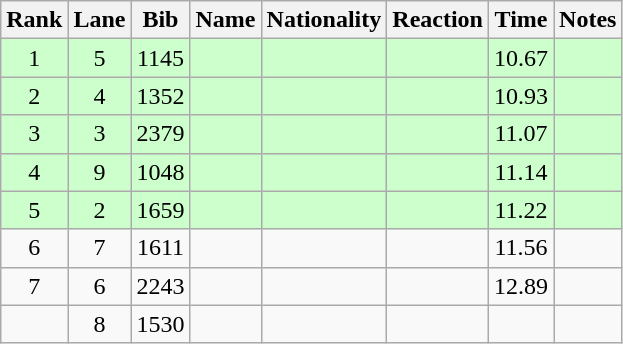<table class="wikitable sortable" style="text-align:center">
<tr>
<th>Rank</th>
<th>Lane</th>
<th>Bib</th>
<th>Name</th>
<th>Nationality</th>
<th>Reaction</th>
<th>Time</th>
<th>Notes</th>
</tr>
<tr bgcolor=ccffcc>
<td>1</td>
<td>5</td>
<td>1145</td>
<td align=left></td>
<td align=left></td>
<td></td>
<td>10.67</td>
<td><strong></strong></td>
</tr>
<tr bgcolor=ccffcc>
<td>2</td>
<td>4</td>
<td>1352</td>
<td align=left></td>
<td align=left></td>
<td></td>
<td>10.93</td>
<td><strong></strong></td>
</tr>
<tr bgcolor=ccffcc>
<td>3</td>
<td>3</td>
<td>2379</td>
<td align=left></td>
<td align=left></td>
<td></td>
<td>11.07</td>
<td><strong></strong></td>
</tr>
<tr bgcolor=ccffcc>
<td>4</td>
<td>9</td>
<td>1048</td>
<td align=left></td>
<td align=left></td>
<td></td>
<td>11.14</td>
<td><strong></strong></td>
</tr>
<tr bgcolor=ccffcc>
<td>5</td>
<td>2</td>
<td>1659</td>
<td align=left></td>
<td align=left></td>
<td></td>
<td>11.22</td>
<td><strong></strong></td>
</tr>
<tr>
<td>6</td>
<td>7</td>
<td>1611</td>
<td align=left></td>
<td align=left></td>
<td></td>
<td>11.56</td>
<td></td>
</tr>
<tr>
<td>7</td>
<td>6</td>
<td>2243</td>
<td align=left></td>
<td align=left></td>
<td></td>
<td>12.89</td>
<td></td>
</tr>
<tr>
<td></td>
<td>8</td>
<td>1530</td>
<td align=left></td>
<td align=left></td>
<td></td>
<td></td>
<td><strong></strong></td>
</tr>
</table>
